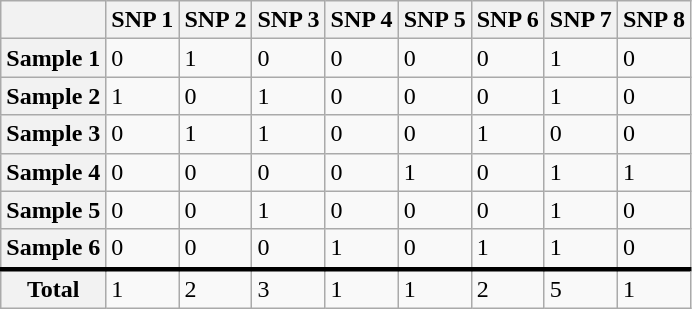<table class="wikitable">
<tr>
<th></th>
<th>SNP 1</th>
<th>SNP 2</th>
<th>SNP 3</th>
<th>SNP 4</th>
<th>SNP 5</th>
<th>SNP 6</th>
<th>SNP 7</th>
<th>SNP 8</th>
</tr>
<tr>
<th>Sample 1</th>
<td>0</td>
<td>1</td>
<td>0</td>
<td>0</td>
<td>0</td>
<td>0</td>
<td>1</td>
<td>0</td>
</tr>
<tr>
<th>Sample 2</th>
<td>1</td>
<td>0</td>
<td>1</td>
<td>0</td>
<td>0</td>
<td>0</td>
<td>1</td>
<td>0</td>
</tr>
<tr>
<th>Sample 3</th>
<td>0</td>
<td>1</td>
<td>1</td>
<td>0</td>
<td>0</td>
<td>1</td>
<td>0</td>
<td>0</td>
</tr>
<tr>
<th>Sample 4</th>
<td>0</td>
<td>0</td>
<td>0</td>
<td>0</td>
<td>1</td>
<td>0</td>
<td>1</td>
<td>1</td>
</tr>
<tr>
<th>Sample 5</th>
<td>0</td>
<td>0</td>
<td>1</td>
<td>0</td>
<td>0</td>
<td>0</td>
<td>1</td>
<td>0</td>
</tr>
<tr>
<th>Sample 6</th>
<td>0</td>
<td>0</td>
<td>0</td>
<td>1</td>
<td>0</td>
<td>1</td>
<td>1</td>
<td>0</td>
</tr>
<tr style="border-top: solid;">
<th>Total</th>
<td>1</td>
<td>2</td>
<td>3</td>
<td>1</td>
<td>1</td>
<td>2</td>
<td>5</td>
<td>1</td>
</tr>
</table>
